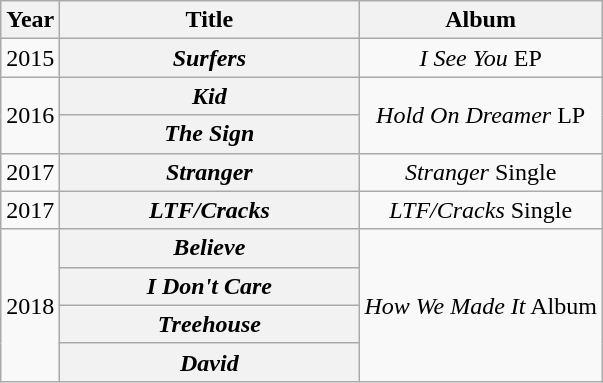<table class="wikitable plainrowheaders" style="text-align:center;">
<tr>
<th scope="col" style="width:1em;">Year</th>
<th scope="col" style="width:12em;">Title</th>
<th scope="col">Album</th>
</tr>
<tr>
<td rowspan="1">2015</td>
<th scope="row"><em>Surfers</em></th>
<td><em>I See You</em> EP</td>
</tr>
<tr>
<td rowspan="2">2016</td>
<th scope="row"><em>Kid</em></th>
<td rowspan="2"><em>Hold On Dreamer</em> LP</td>
</tr>
<tr>
<th scope="row"><em>The Sign</em></th>
</tr>
<tr>
<td rowspan="1">2017</td>
<th scope="row"><em>Stranger</em></th>
<td><em>Stranger</em> Single</td>
</tr>
<tr>
<td rowspan="1">2017</td>
<th scope="row"><em>LTF/Cracks</em></th>
<td><em>LTF/Cracks</em> Single</td>
</tr>
<tr>
<td rowspan="4">2018</td>
<th scope="row"><em>Believe</em></th>
<td rowspan="4"><em>How We Made It</em> Album</td>
</tr>
<tr>
<th scope="row"><em>I Don't Care</em></th>
</tr>
<tr>
<th scope="row"><em>Treehouse</em></th>
</tr>
<tr>
<th scope="row"><em>David</em></th>
</tr>
</table>
